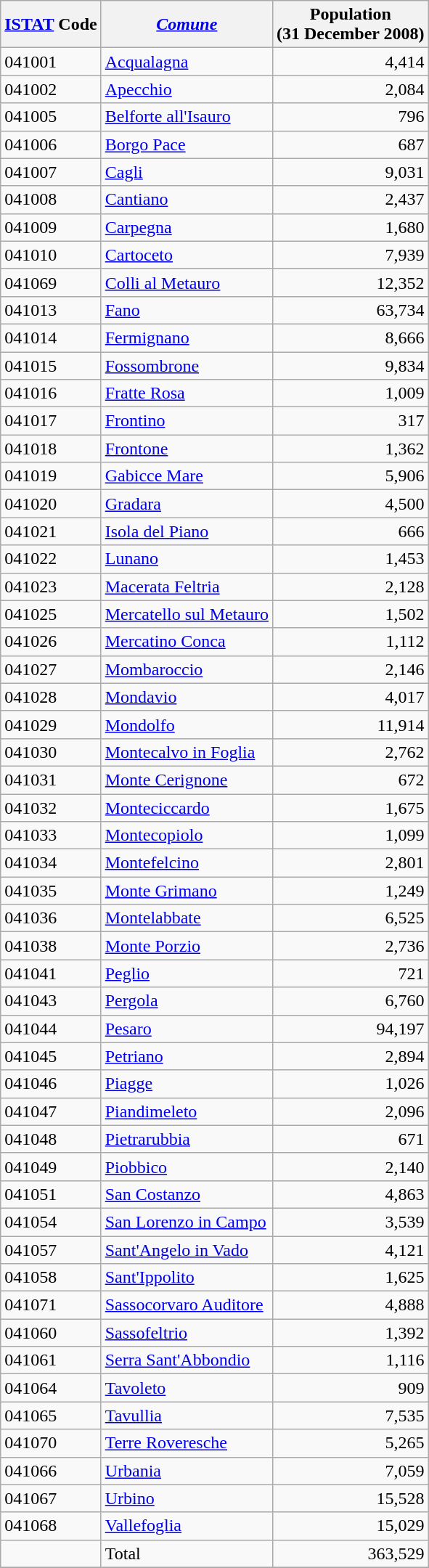<table class="wikitable sortable">
<tr>
<th><a href='#'>ISTAT</a> Code</th>
<th><em><a href='#'>Comune</a></em></th>
<th>Population <br>(31 December 2008)</th>
</tr>
<tr>
<td>041001</td>
<td><a href='#'>Acqualagna</a></td>
<td align="right">4,414</td>
</tr>
<tr>
<td>041002</td>
<td><a href='#'>Apecchio</a></td>
<td align="right">2,084</td>
</tr>
<tr>
<td>041005</td>
<td><a href='#'>Belforte all'Isauro</a></td>
<td align="right">796</td>
</tr>
<tr>
<td>041006</td>
<td><a href='#'>Borgo Pace</a></td>
<td align="right">687</td>
</tr>
<tr>
<td>041007</td>
<td><a href='#'>Cagli</a></td>
<td align="right">9,031</td>
</tr>
<tr>
<td>041008</td>
<td><a href='#'>Cantiano</a></td>
<td align="right">2,437</td>
</tr>
<tr>
<td>041009</td>
<td><a href='#'>Carpegna</a></td>
<td align="right">1,680</td>
</tr>
<tr>
<td>041010</td>
<td><a href='#'>Cartoceto</a></td>
<td align="right">7,939</td>
</tr>
<tr>
<td>041069</td>
<td><a href='#'>Colli al Metauro</a></td>
<td align="right">12,352</td>
</tr>
<tr>
<td>041013</td>
<td><a href='#'>Fano</a></td>
<td align="right">63,734</td>
</tr>
<tr>
<td>041014</td>
<td><a href='#'>Fermignano</a></td>
<td align="right">8,666</td>
</tr>
<tr>
<td>041015</td>
<td><a href='#'>Fossombrone</a></td>
<td align="right">9,834</td>
</tr>
<tr>
<td>041016</td>
<td><a href='#'>Fratte Rosa</a></td>
<td align="right">1,009</td>
</tr>
<tr>
<td>041017</td>
<td><a href='#'>Frontino</a></td>
<td align="right">317</td>
</tr>
<tr>
<td>041018</td>
<td><a href='#'>Frontone</a></td>
<td align="right">1,362</td>
</tr>
<tr>
<td>041019</td>
<td><a href='#'>Gabicce Mare</a></td>
<td align="right">5,906</td>
</tr>
<tr>
<td>041020</td>
<td><a href='#'>Gradara</a></td>
<td align="right">4,500</td>
</tr>
<tr>
<td>041021</td>
<td><a href='#'>Isola del Piano</a></td>
<td align="right">666</td>
</tr>
<tr>
<td>041022</td>
<td><a href='#'>Lunano</a></td>
<td align="right">1,453</td>
</tr>
<tr>
<td>041023</td>
<td><a href='#'>Macerata Feltria</a></td>
<td align="right">2,128</td>
</tr>
<tr>
<td>041025</td>
<td><a href='#'>Mercatello sul Metauro</a></td>
<td align="right">1,502</td>
</tr>
<tr>
<td>041026</td>
<td><a href='#'>Mercatino Conca</a></td>
<td align="right">1,112</td>
</tr>
<tr>
<td>041027</td>
<td><a href='#'>Mombaroccio</a></td>
<td align="right">2,146</td>
</tr>
<tr>
<td>041028</td>
<td><a href='#'>Mondavio</a></td>
<td align="right">4,017</td>
</tr>
<tr>
<td>041029</td>
<td><a href='#'>Mondolfo</a></td>
<td align="right">11,914</td>
</tr>
<tr>
<td>041030</td>
<td><a href='#'>Montecalvo in Foglia</a></td>
<td align="right">2,762</td>
</tr>
<tr>
<td>041031</td>
<td><a href='#'>Monte Cerignone</a></td>
<td align="right">672</td>
</tr>
<tr>
<td>041032</td>
<td><a href='#'>Monteciccardo</a></td>
<td align="right">1,675</td>
</tr>
<tr>
<td>041033</td>
<td><a href='#'>Montecopiolo</a></td>
<td align="right">1,099</td>
</tr>
<tr>
<td>041034</td>
<td><a href='#'>Montefelcino</a></td>
<td align="right">2,801</td>
</tr>
<tr>
<td>041035</td>
<td><a href='#'>Monte Grimano</a></td>
<td align="right">1,249</td>
</tr>
<tr>
<td>041036</td>
<td><a href='#'>Montelabbate</a></td>
<td align="right">6,525</td>
</tr>
<tr>
<td>041038</td>
<td><a href='#'>Monte Porzio</a></td>
<td align="right">2,736</td>
</tr>
<tr>
<td>041041</td>
<td><a href='#'>Peglio</a></td>
<td align="right">721</td>
</tr>
<tr>
<td>041043</td>
<td><a href='#'>Pergola</a></td>
<td align="right">6,760</td>
</tr>
<tr>
<td>041044</td>
<td><a href='#'>Pesaro</a></td>
<td align="right">94,197</td>
</tr>
<tr>
<td>041045</td>
<td><a href='#'>Petriano</a></td>
<td align="right">2,894</td>
</tr>
<tr>
<td>041046</td>
<td><a href='#'>Piagge</a></td>
<td align="right">1,026</td>
</tr>
<tr>
<td>041047</td>
<td><a href='#'>Piandimeleto</a></td>
<td align="right">2,096</td>
</tr>
<tr>
<td>041048</td>
<td><a href='#'>Pietrarubbia</a></td>
<td align="right">671</td>
</tr>
<tr>
<td>041049</td>
<td><a href='#'>Piobbico</a></td>
<td align="right">2,140</td>
</tr>
<tr>
<td>041051</td>
<td><a href='#'>San Costanzo</a></td>
<td align="right">4,863</td>
</tr>
<tr>
<td>041054</td>
<td><a href='#'>San Lorenzo in Campo</a></td>
<td align="right">3,539</td>
</tr>
<tr>
<td>041057</td>
<td><a href='#'>Sant'Angelo in Vado</a></td>
<td align="right">4,121</td>
</tr>
<tr>
<td>041058</td>
<td><a href='#'>Sant'Ippolito</a></td>
<td align="right">1,625</td>
</tr>
<tr>
<td>041071</td>
<td><a href='#'>Sassocorvaro Auditore</a></td>
<td align="right">4,888</td>
</tr>
<tr>
<td>041060</td>
<td><a href='#'>Sassofeltrio</a></td>
<td align="right">1,392</td>
</tr>
<tr>
<td>041061</td>
<td><a href='#'>Serra Sant'Abbondio</a></td>
<td align="right">1,116</td>
</tr>
<tr>
<td>041064</td>
<td><a href='#'>Tavoleto</a></td>
<td align="right">909</td>
</tr>
<tr>
<td>041065</td>
<td><a href='#'>Tavullia</a></td>
<td align="right">7,535</td>
</tr>
<tr>
<td>041070</td>
<td><a href='#'>Terre Roveresche</a></td>
<td align="right">5,265</td>
</tr>
<tr>
<td>041066</td>
<td><a href='#'>Urbania</a></td>
<td align="right">7,059</td>
</tr>
<tr>
<td>041067</td>
<td><a href='#'>Urbino</a></td>
<td align="right">15,528</td>
</tr>
<tr>
<td>041068</td>
<td><a href='#'>Vallefoglia</a></td>
<td align="right">15,029</td>
</tr>
<tr>
<td></td>
<td>Total</td>
<td align="right">363,529</td>
</tr>
<tr>
</tr>
</table>
